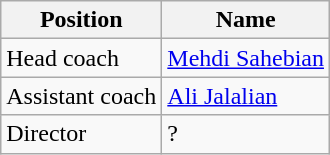<table class="wikitable">
<tr>
<th>Position</th>
<th>Name</th>
</tr>
<tr>
<td>Head coach</td>
<td> <a href='#'>Mehdi Sahebian</a></td>
</tr>
<tr>
<td>Assistant coach</td>
<td> <a href='#'>Ali Jalalian</a></td>
</tr>
<tr>
<td>Director</td>
<td> ?</td>
</tr>
</table>
